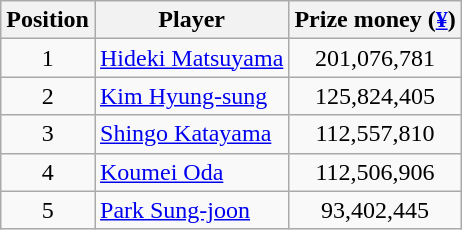<table class="wikitable">
<tr>
<th>Position</th>
<th>Player</th>
<th>Prize money (<a href='#'>¥</a>)</th>
</tr>
<tr>
<td align=center>1</td>
<td> <a href='#'>Hideki Matsuyama</a></td>
<td align=center>201,076,781</td>
</tr>
<tr>
<td align=center>2</td>
<td> <a href='#'>Kim Hyung-sung</a></td>
<td align=center>125,824,405</td>
</tr>
<tr>
<td align=center>3</td>
<td> <a href='#'>Shingo Katayama</a></td>
<td align=center>112,557,810</td>
</tr>
<tr>
<td align=center>4</td>
<td> <a href='#'>Koumei Oda</a></td>
<td align=center>112,506,906</td>
</tr>
<tr>
<td align=center>5</td>
<td> <a href='#'>Park Sung-joon</a></td>
<td align=center>93,402,445</td>
</tr>
</table>
